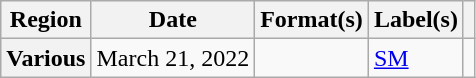<table class="wikitable plainrowheaders">
<tr>
<th scope="col">Region</th>
<th scope="col">Date</th>
<th scope="col">Format(s)</th>
<th scope="col">Label(s)</th>
<th scope="col"></th>
</tr>
<tr>
<th scope="row">Various</th>
<td>March 21, 2022</td>
<td></td>
<td><a href='#'>SM</a></td>
<td style="text-align:center"></td>
</tr>
</table>
